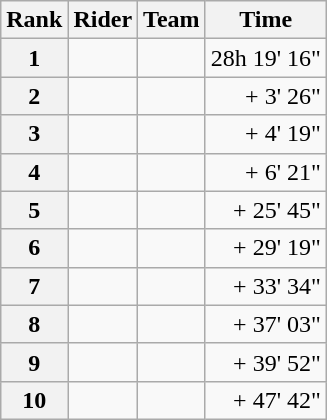<table class="wikitable" margin-bottom:0;">
<tr>
<th scope="col">Rank</th>
<th scope="col">Rider</th>
<th scope="col">Team</th>
<th scope="col">Time</th>
</tr>
<tr>
<th scope="row">1</th>
<td> </td>
<td></td>
<td align="right">28h 19' 16"</td>
</tr>
<tr>
<th scope="row">2</th>
<td></td>
<td></td>
<td align="right">+ 3' 26"</td>
</tr>
<tr>
<th scope="row">3</th>
<td></td>
<td></td>
<td align="right">+ 4' 19"</td>
</tr>
<tr>
<th scope="row">4</th>
<td></td>
<td></td>
<td align="right">+ 6' 21"</td>
</tr>
<tr>
<th scope="row">5</th>
<td></td>
<td></td>
<td align="right">+ 25' 45"</td>
</tr>
<tr>
<th scope="row">6</th>
<td></td>
<td></td>
<td align="right">+ 29' 19"</td>
</tr>
<tr>
<th scope="row">7</th>
<td></td>
<td></td>
<td align="right">+ 33' 34"</td>
</tr>
<tr>
<th scope="row">8</th>
<td></td>
<td></td>
<td align="right">+ 37' 03"</td>
</tr>
<tr>
<th scope="row">9</th>
<td> </td>
<td></td>
<td align="right">+ 39' 52"</td>
</tr>
<tr>
<th scope="row">10</th>
<td></td>
<td></td>
<td align="right">+ 47' 42"</td>
</tr>
</table>
